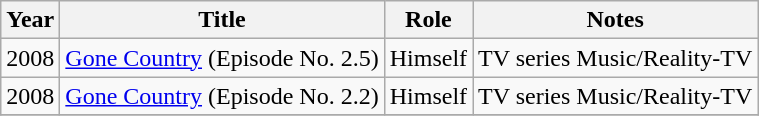<table class="wikitable">
<tr>
<th>Year</th>
<th>Title</th>
<th>Role</th>
<th>Notes</th>
</tr>
<tr>
<td>2008</td>
<td><a href='#'>Gone Country</a> (Episode No. 2.5)</td>
<td>Himself</td>
<td>TV series Music/Reality-TV</td>
</tr>
<tr>
<td>2008</td>
<td><a href='#'>Gone Country</a> (Episode No. 2.2)</td>
<td>Himself</td>
<td>TV series Music/Reality-TV</td>
</tr>
<tr>
</tr>
</table>
